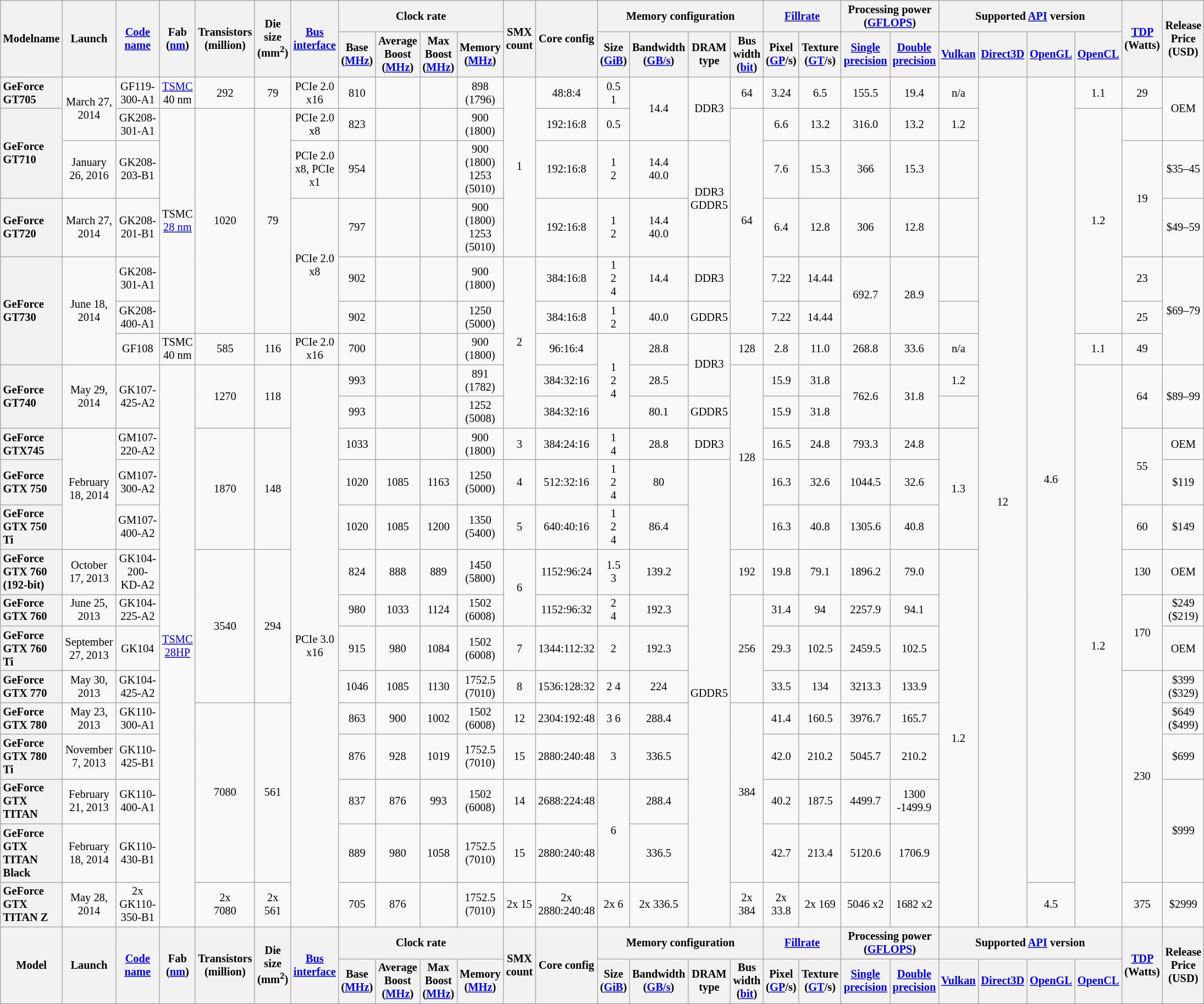<table class="mw-datatable wikitable sortable sort-under" style="font-size:85%; text-align:center;">
<tr>
<th rowspan="2">Modelname</th>
<th rowspan="2">Launch</th>
<th rowspan="2"><a href='#'>Code name</a></th>
<th rowspan="2">Fab (<a href='#'>nm</a>)</th>
<th rowspan="2">Transistors (million)</th>
<th rowspan="2">Die size (mm<sup>2</sup>)</th>
<th rowspan="2"><a href='#'>Bus</a> <a href='#'>interface</a></th>
<th colspan="4">Clock rate</th>
<th rowspan="2">SMX count</th>
<th rowspan="2">Core config </th>
<th colspan="4">Memory configuration</th>
<th colspan="2"><a href='#'>Fillrate</a></th>
<th colspan="2">Processing power (<a href='#'>GFLOPS</a>) </th>
<th colspan="4">Supported <a href='#'>API</a> version</th>
<th rowspan="2"><a href='#'>TDP</a> (Watts)</th>
<th rowspan="2">Release Price (USD)</th>
</tr>
<tr>
<th>Base (<a href='#'>MHz</a>)</th>
<th>Average Boost (<a href='#'>MHz</a>)</th>
<th>Max Boost  (<a href='#'>MHz</a>)</th>
<th>Memory (<a href='#'>MHz</a>)</th>
<th>Size (<a href='#'>GiB</a>)</th>
<th>Bandwidth (<a href='#'>GB/s</a>)</th>
<th>DRAM type</th>
<th>Bus width (<a href='#'>bit</a>)</th>
<th>Pixel (<a href='#'>GP</a>/s)</th>
<th>Texture (<a href='#'>GT</a>/s)</th>
<th><a href='#'>Single precision</a></th>
<th><a href='#'>Double precision</a></th>
<th><a href='#'>Vulkan</a> </th>
<th><a href='#'>Direct3D</a> </th>
<th><a href='#'>OpenGL</a></th>
<th><a href='#'>OpenCL</a></th>
</tr>
<tr>
<th style="text-align:left;">GeForce GT705  </th>
<td rowspan="2">March 27, 2014</td>
<td>GF119-300-A1</td>
<td><a href='#'>TSMC</a> <br>40 nm</td>
<td>292</td>
<td>79</td>
<td>PCIe 2.0 x16</td>
<td>810</td>
<td></td>
<td></td>
<td>898<br>(1796)</td>
<td rowspan="4">1</td>
<td>48:8:4</td>
<td>0.5<br>1</td>
<td rowspan="2">14.4</td>
<td rowspan="2">DDR3</td>
<td>64</td>
<td>3.24</td>
<td>6.5</td>
<td>155.5</td>
<td>19.4</td>
<td>n/a</td>
<td rowspan="21">12</td>
<td rowspan="20">4.6</td>
<td>1.1</td>
<td>29</td>
<td rowspan="2">OEM</td>
</tr>
<tr>
<th rowspan="2" style="text-align:left;">GeForce GT710 </th>
<td>GK208-301-A1</td>
<td rowspan="5">TSMC <br><a href='#'>28 nm</a></td>
<td rowspan="5">1020</td>
<td rowspan="5">79</td>
<td>PCIe 2.0 x8</td>
<td>823</td>
<td></td>
<td></td>
<td>900 (1800)</td>
<td>192:16:8</td>
<td>0.5</td>
<td rowspan="5">64</td>
<td>6.6</td>
<td>13.2</td>
<td>316.0</td>
<td>13.2</td>
<td>1.2</td>
<td rowspan="5">1.2</td>
<td></td>
</tr>
<tr>
<td>January 26, 2016</td>
<td>GK208-203-B1</td>
<td>PCIe 2.0 x8, PCIe x1</td>
<td>954</td>
<td></td>
<td></td>
<td>900 (1800)<br>1253 (5010)</td>
<td>192:16:8</td>
<td>1<br>2</td>
<td>14.4<br>40.0</td>
<td rowspan="2">DDR3<br>GDDR5</td>
<td>7.6</td>
<td>15.3</td>
<td>366</td>
<td>15.3</td>
<td></td>
<td rowspan="2">19</td>
<td>$35–45</td>
</tr>
<tr>
<th style="text-align:left;">GeForce GT720 </th>
<td>March 27, 2014</td>
<td>GK208-201-B1</td>
<td rowspan="3">PCIe 2.0 x8</td>
<td>797</td>
<td></td>
<td></td>
<td>900 (1800)<br>1253 (5010)</td>
<td>192:16:8</td>
<td>1<br>2</td>
<td>14.4<br>40.0</td>
<td>6.4</td>
<td>12.8</td>
<td>306</td>
<td>12.8</td>
<td></td>
<td>$49–59</td>
</tr>
<tr>
<th rowspan="3" style="text-align:left;">GeForce GT730 <br> </th>
<td rowspan="3">June 18, 2014</td>
<td>GK208-301-A1</td>
<td>902</td>
<td></td>
<td></td>
<td>900<br>(1800)</td>
<td rowspan="5">2</td>
<td>384:16:8</td>
<td>1 <br>2<br>4</td>
<td>14.4</td>
<td>DDR3</td>
<td>7.22</td>
<td>14.44</td>
<td rowspan="2">692.7</td>
<td rowspan="2">28.9</td>
<td></td>
<td>23</td>
<td rowspan="3">$69–79</td>
</tr>
<tr>
<td>GK208-400-A1</td>
<td>902</td>
<td></td>
<td></td>
<td>1250<br>(5000)</td>
<td>384:16:8</td>
<td>1<br>2 </td>
<td>40.0</td>
<td>GDDR5</td>
<td>7.22</td>
<td>14.44</td>
<td></td>
<td>25</td>
</tr>
<tr>
<td>GF108</td>
<td>TSMC <br>40 nm</td>
<td>585</td>
<td>116</td>
<td>PCIe 2.0 x16</td>
<td>700</td>
<td></td>
<td></td>
<td>900<br>(1800)</td>
<td>96:16:4</td>
<td rowspan="3">1<br>2<br>4</td>
<td>28.8</td>
<td rowspan="2">DDR3</td>
<td>128</td>
<td>2.8</td>
<td>11.0</td>
<td>268.8</td>
<td>33.6</td>
<td>n/a</td>
<td>1.1</td>
<td>49</td>
</tr>
<tr>
<th rowspan="2" style="text-align:left;">GeForce GT740 </th>
<td rowspan="2">May 29, 2014</td>
<td rowspan="2">GK107-425-A2</td>
<td rowspan="14"><a href='#'>TSMC</a><br><a href='#'>28HP</a></td>
<td rowspan="2">1270</td>
<td rowspan="2">118</td>
<td rowspan="14">PCIe 3.0 x16</td>
<td>993</td>
<td></td>
<td></td>
<td>891<br>(1782)</td>
<td>384:32:16</td>
<td>28.5</td>
<td rowspan="5">128</td>
<td>15.9</td>
<td>31.8</td>
<td rowspan="2">762.6</td>
<td rowspan="2">31.8</td>
<td>1.2</td>
<td rowspan="14">1.2</td>
<td rowspan="2">64</td>
<td rowspan="2">$89–99</td>
</tr>
<tr>
<td>993</td>
<td></td>
<td></td>
<td>1252<br>(5008)</td>
<td>384:32:16</td>
<td>80.1</td>
<td>GDDR5</td>
<td>15.9</td>
<td>31.8</td>
<td></td>
</tr>
<tr>
<th style="text-align:left;">GeForce GTX745</th>
<td rowspan="3">February 18, 2014</td>
<td>GM107-220-A2</td>
<td rowspan="3">1870</td>
<td rowspan="3">148</td>
<td>1033</td>
<td></td>
<td></td>
<td>900<br>(1800)</td>
<td>3</td>
<td>384:24:16</td>
<td>1<br>4</td>
<td>28.8</td>
<td>DDR3</td>
<td>16.5</td>
<td>24.8</td>
<td>793.3</td>
<td>24.8</td>
<td rowspan="3">1.3</td>
<td rowspan="2">55</td>
<td>OEM</td>
</tr>
<tr>
<th style="text-align:left;">GeForce GTX 750</th>
<td>GM107-300-A2</td>
<td>1020</td>
<td>1085</td>
<td>1163</td>
<td>1250<br>(5000)</td>
<td>4</td>
<td>512:32:16</td>
<td>1<br>2<br>4 </td>
<td>80</td>
<td rowspan="11">GDDR5</td>
<td>16.3</td>
<td>32.6</td>
<td>1044.5</td>
<td>32.6</td>
<td>$119</td>
</tr>
<tr>
<th style="text-align:left;">GeForce GTX 750 Ti</th>
<td>GM107-400-A2</td>
<td>1020</td>
<td>1085</td>
<td>1200</td>
<td>1350<br>(5400)</td>
<td>5</td>
<td>640:40:16</td>
<td>1<br>2<br>4</td>
<td>86.4</td>
<td>16.3</td>
<td>40.8</td>
<td>1305.6</td>
<td>40.8</td>
<td>60</td>
<td>$149</td>
</tr>
<tr>
<th style="text-align:left;">GeForce GTX 760 (192-bit)</th>
<td>October 17, 2013</td>
<td>GK104-200-KD-A2</td>
<td rowspan="4">3540</td>
<td rowspan="4">294</td>
<td>824</td>
<td>888</td>
<td>889</td>
<td>1450<br>(5800)</td>
<td rowspan="2">6</td>
<td>1152:96:24</td>
<td>1.5<br>3</td>
<td>139.2</td>
<td>192</td>
<td>19.8</td>
<td>79.1</td>
<td>1896.2</td>
<td>79.0</td>
<td rowspan="9">1.2</td>
<td>130</td>
<td>OEM</td>
</tr>
<tr>
<th style="text-align:left;">GeForce GTX 760</th>
<td>June 25, 2013</td>
<td>GK104-225-A2</td>
<td>980</td>
<td>1033</td>
<td>1124</td>
<td>1502<br>(6008)</td>
<td>1152:96:32</td>
<td>2<br>4</td>
<td>192.3</td>
<td rowspan="3">256</td>
<td>31.4 </td>
<td>94</td>
<td>2257.9</td>
<td>94.1</td>
<td rowspan="2">170</td>
<td>$249 ($219)</td>
</tr>
<tr>
<th style="text-align:left;">GeForce GTX 760 Ti </th>
<td>September 27, 2013 </td>
<td>GK104</td>
<td>915</td>
<td>980</td>
<td>1084</td>
<td>1502<br>(6008)</td>
<td>7</td>
<td>1344:112:32</td>
<td>2</td>
<td>192.3</td>
<td>29.3</td>
<td>102.5</td>
<td>2459.5</td>
<td>102.5</td>
<td>OEM</td>
</tr>
<tr>
<th style="text-align:left;">GeForce GTX 770</th>
<td>May 30, 2013</td>
<td>GK104-425-A2</td>
<td>1046</td>
<td>1085</td>
<td>1130</td>
<td>1752.5<br>(7010)</td>
<td>8</td>
<td>1536:128:32</td>
<td>2 4</td>
<td>224</td>
<td>33.5</td>
<td>134</td>
<td>3213.3</td>
<td>133.9</td>
<td rowspan="5">230</td>
<td>$399 ($329)</td>
</tr>
<tr>
<th style="text-align:left;">GeForce GTX 780</th>
<td>May 23, 2013</td>
<td>GK110-300-A1</td>
<td rowspan="4">7080</td>
<td rowspan="4">561</td>
<td>863</td>
<td>900</td>
<td>1002</td>
<td>1502<br>(6008)</td>
<td>12</td>
<td>2304:192:48</td>
<td>3 6 </td>
<td>288.4</td>
<td rowspan="4">384</td>
<td>41.4 </td>
<td>160.5</td>
<td>3976.7</td>
<td>165.7</td>
<td>$649 ($499)</td>
</tr>
<tr>
<th style="text-align:left;">GeForce GTX 780 Ti </th>
<td>November 7, 2013</td>
<td>GK110-425-B1</td>
<td>876</td>
<td>928</td>
<td>1019</td>
<td>1752.5<br>(7010)</td>
<td>15</td>
<td>2880:240:48</td>
<td>3</td>
<td>336.5</td>
<td>42.0 </td>
<td>210.2</td>
<td>5045.7</td>
<td>210.2</td>
<td>$699</td>
</tr>
<tr>
<th style="text-align:left;">GeForce GTX TITAN </th>
<td>February 21, 2013</td>
<td>GK110-400-A1</td>
<td>837</td>
<td>876</td>
<td>993</td>
<td>1502<br>(6008)</td>
<td>14</td>
<td>2688:224:48</td>
<td rowspan="2">6</td>
<td>288.4</td>
<td>40.2</td>
<td>187.5</td>
<td>4499.7</td>
<td>1300  <br>-1499.9</td>
<td rowspan="2">$999</td>
</tr>
<tr>
<th style="text-align:left;">GeForce GTX TITAN Black</th>
<td>February 18, 2014</td>
<td>GK110-430-B1</td>
<td>889</td>
<td>980</td>
<td>1058</td>
<td>1752.5<br>(7010)</td>
<td>15</td>
<td>2880:240:48</td>
<td>336.5</td>
<td>42.7</td>
<td>213.4</td>
<td>5120.6</td>
<td>1706.9</td>
</tr>
<tr>
<th style="text-align:left;">GeForce GTX TITAN Z</th>
<td>May 28, 2014</td>
<td>2x GK110-350-B1 </td>
<td>2x <br>7080</td>
<td>2x <br>561</td>
<td>705</td>
<td>876</td>
<td></td>
<td>1752.5<br>(7010)</td>
<td>2x 15</td>
<td>2x <br>2880:240:48</td>
<td>2x 6</td>
<td>2x 336.5</td>
<td>2x 384</td>
<td>2x 33.8</td>
<td>2x 169</td>
<td>5046 x2</td>
<td>1682 x2 </td>
<td>4.5</td>
<td>375</td>
<td>$2999</td>
</tr>
<tr>
<th rowspan="2">Model</th>
<th rowspan="2">Launch</th>
<th rowspan="2"><a href='#'>Code name</a></th>
<th rowspan="2">Fab (<a href='#'>nm</a>)</th>
<th rowspan="2">Transistors (million)</th>
<th rowspan="2">Die size (mm<sup>2</sup>)</th>
<th rowspan="2"><a href='#'>Bus</a> <a href='#'>interface</a></th>
<th colspan="4">Clock rate</th>
<th rowspan="2">SMX count</th>
<th rowspan="2">Core config </th>
<th colspan="4">Memory configuration</th>
<th colspan="2"><a href='#'>Fillrate</a></th>
<th colspan="2">Processing power (<a href='#'>GFLOPS</a>) </th>
<th colspan="4">Supported <a href='#'>API</a> version</th>
<th rowspan="2"><a href='#'>TDP</a> (Watts)</th>
<th rowspan="2">Release Price (USD)</th>
</tr>
<tr>
<th>Base (<a href='#'>MHz</a>)</th>
<th>Average Boost (<a href='#'>MHz</a>)</th>
<th>Max Boost  (<a href='#'>MHz</a>)</th>
<th>Memory (<a href='#'>MHz</a>)</th>
<th>Size (<a href='#'>GiB</a>)</th>
<th>Bandwidth (<a href='#'>GB/s</a>)</th>
<th>DRAM type</th>
<th>Bus width (<a href='#'>bit</a>)</th>
<th>Pixel (<a href='#'>GP</a>/s)</th>
<th>Texture (<a href='#'>GT</a>/s)</th>
<th><a href='#'>Single precision</a></th>
<th><a href='#'>Double precision</a></th>
<th><a href='#'>Vulkan</a> </th>
<th><a href='#'>Direct3D</a> </th>
<th><a href='#'>OpenGL</a></th>
<th><a href='#'>OpenCL</a></th>
</tr>
</table>
